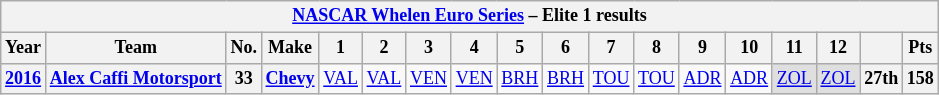<table class="wikitable" style="text-align:center; font-size:75%">
<tr>
<th colspan=20><a href='#'>NASCAR Whelen Euro Series</a> – Elite 1 results</th>
</tr>
<tr>
<th>Year</th>
<th>Team</th>
<th>No.</th>
<th>Make</th>
<th>1</th>
<th>2</th>
<th>3</th>
<th>4</th>
<th>5</th>
<th>6</th>
<th>7</th>
<th>8</th>
<th>9</th>
<th>10</th>
<th>11</th>
<th>12</th>
<th></th>
<th>Pts</th>
</tr>
<tr>
<th><a href='#'>2016</a></th>
<th nowrap><a href='#'>Alex Caffi Motorsport</a></th>
<th>33</th>
<th><a href='#'>Chevy</a></th>
<td><a href='#'>VAL</a><br></td>
<td><a href='#'>VAL</a><br></td>
<td><a href='#'>VEN</a><br></td>
<td><a href='#'>VEN</a><br></td>
<td><a href='#'>BRH</a><br></td>
<td><a href='#'>BRH</a><br></td>
<td><a href='#'>TOU</a><br></td>
<td><a href='#'>TOU</a><br></td>
<td><a href='#'>ADR</a></td>
<td><a href='#'>ADR</a></td>
<td style="background-color:#DFDFDF"><a href='#'>ZOL</a><br></td>
<td style="background-color:#DFDFDF"><a href='#'>ZOL</a><br></td>
<th>27th</th>
<th>158</th>
</tr>
</table>
